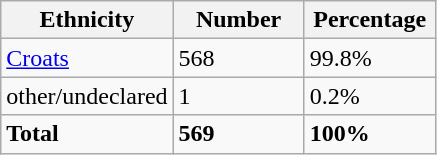<table class="wikitable">
<tr>
<th width="100px">Ethnicity</th>
<th width="80px">Number</th>
<th width="80px">Percentage</th>
</tr>
<tr>
<td><a href='#'>Croats</a></td>
<td>568</td>
<td>99.8%</td>
</tr>
<tr>
<td>other/undeclared</td>
<td>1</td>
<td>0.2%</td>
</tr>
<tr>
<td><strong>Total</strong></td>
<td><strong>569</strong></td>
<td><strong>100%</strong></td>
</tr>
</table>
